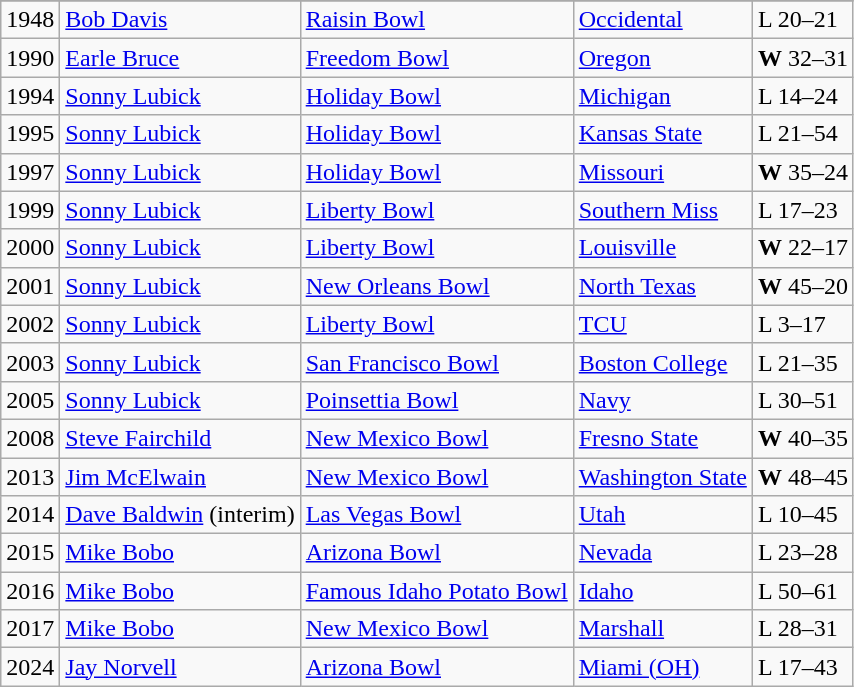<table class="wikitable">
<tr>
</tr>
<tr>
<td>1948</td>
<td><a href='#'>Bob Davis</a></td>
<td><a href='#'>Raisin Bowl</a></td>
<td><a href='#'>Occidental</a></td>
<td>L 20–21</td>
</tr>
<tr>
<td>1990</td>
<td><a href='#'>Earle Bruce</a></td>
<td><a href='#'>Freedom Bowl</a></td>
<td><a href='#'>Oregon</a></td>
<td><strong>W</strong> 32–31</td>
</tr>
<tr>
<td>1994</td>
<td><a href='#'>Sonny Lubick</a></td>
<td><a href='#'>Holiday Bowl</a></td>
<td><a href='#'>Michigan</a></td>
<td>L 14–24</td>
</tr>
<tr>
<td>1995</td>
<td><a href='#'>Sonny Lubick</a></td>
<td><a href='#'>Holiday Bowl</a></td>
<td><a href='#'>Kansas State</a></td>
<td>L 21–54</td>
</tr>
<tr>
<td>1997</td>
<td><a href='#'>Sonny Lubick</a></td>
<td><a href='#'>Holiday Bowl</a></td>
<td><a href='#'>Missouri</a></td>
<td><strong>W</strong> 35–24</td>
</tr>
<tr>
<td>1999</td>
<td><a href='#'>Sonny Lubick</a></td>
<td><a href='#'>Liberty Bowl</a></td>
<td><a href='#'>Southern Miss</a></td>
<td>L 17–23</td>
</tr>
<tr>
<td>2000</td>
<td><a href='#'>Sonny Lubick</a></td>
<td><a href='#'>Liberty Bowl</a></td>
<td><a href='#'>Louisville</a></td>
<td><strong>W</strong> 22–17</td>
</tr>
<tr>
<td>2001</td>
<td><a href='#'>Sonny Lubick</a></td>
<td><a href='#'>New Orleans Bowl</a></td>
<td><a href='#'>North Texas</a></td>
<td><strong>W</strong> 45–20</td>
</tr>
<tr>
<td>2002</td>
<td><a href='#'>Sonny Lubick</a></td>
<td><a href='#'>Liberty Bowl</a></td>
<td><a href='#'>TCU</a></td>
<td>L 3–17</td>
</tr>
<tr>
<td>2003</td>
<td><a href='#'>Sonny Lubick</a></td>
<td><a href='#'>San Francisco Bowl</a></td>
<td><a href='#'>Boston College</a></td>
<td>L 21–35</td>
</tr>
<tr>
<td>2005</td>
<td><a href='#'>Sonny Lubick</a></td>
<td><a href='#'>Poinsettia Bowl</a></td>
<td><a href='#'>Navy</a></td>
<td>L 30–51</td>
</tr>
<tr>
<td>2008</td>
<td><a href='#'>Steve Fairchild</a></td>
<td><a href='#'>New Mexico Bowl</a></td>
<td><a href='#'>Fresno State</a></td>
<td><strong>W</strong> 40–35</td>
</tr>
<tr>
<td>2013</td>
<td><a href='#'>Jim McElwain</a></td>
<td><a href='#'>New Mexico Bowl</a></td>
<td><a href='#'>Washington State</a></td>
<td><strong>W</strong> 48–45</td>
</tr>
<tr>
<td>2014</td>
<td><a href='#'>Dave Baldwin</a> (interim)</td>
<td><a href='#'>Las Vegas Bowl</a></td>
<td><a href='#'>Utah</a></td>
<td>L 10–45</td>
</tr>
<tr>
<td>2015</td>
<td><a href='#'>Mike Bobo</a></td>
<td><a href='#'>Arizona Bowl</a></td>
<td><a href='#'>Nevada</a></td>
<td>L 23–28</td>
</tr>
<tr>
<td>2016</td>
<td><a href='#'>Mike Bobo</a></td>
<td><a href='#'>Famous Idaho Potato Bowl</a></td>
<td><a href='#'>Idaho</a></td>
<td>L 50–61</td>
</tr>
<tr>
<td>2017</td>
<td><a href='#'>Mike Bobo</a></td>
<td><a href='#'>New Mexico Bowl</a></td>
<td><a href='#'>Marshall</a></td>
<td>L 28–31</td>
</tr>
<tr>
<td>2024</td>
<td><a href='#'>Jay Norvell</a></td>
<td><a href='#'>Arizona Bowl</a></td>
<td><a href='#'>Miami (OH)</a></td>
<td>L 17–43</td>
</tr>
</table>
